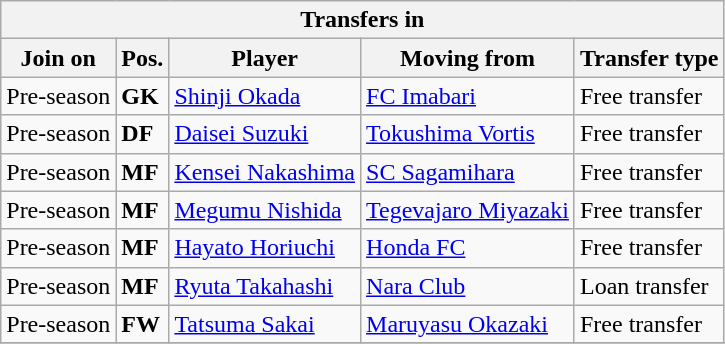<table class="wikitable sortable" style=“text-align:left;>
<tr>
<th colspan="5">Transfers in</th>
</tr>
<tr>
<th>Join on</th>
<th>Pos.</th>
<th>Player</th>
<th>Moving from</th>
<th>Transfer type</th>
</tr>
<tr>
<td>Pre-season</td>
<td><strong>GK</strong></td>
<td> <a href='#'>Shinji Okada</a></td>
<td> <a href='#'>FC Imabari</a></td>
<td>Free transfer</td>
</tr>
<tr>
<td>Pre-season</td>
<td><strong>DF</strong></td>
<td> <a href='#'>Daisei Suzuki</a></td>
<td> <a href='#'>Tokushima Vortis</a></td>
<td>Free transfer</td>
</tr>
<tr>
<td>Pre-season</td>
<td><strong>MF</strong></td>
<td> <a href='#'>Kensei Nakashima</a></td>
<td> <a href='#'>SC Sagamihara</a></td>
<td>Free transfer</td>
</tr>
<tr>
<td>Pre-season</td>
<td><strong>MF</strong></td>
<td> <a href='#'>Megumu Nishida</a></td>
<td> <a href='#'>Tegevajaro Miyazaki</a></td>
<td>Free transfer</td>
</tr>
<tr>
<td>Pre-season</td>
<td><strong>MF</strong></td>
<td> <a href='#'>Hayato Horiuchi</a></td>
<td> <a href='#'>Honda FC</a></td>
<td>Free transfer</td>
</tr>
<tr>
<td>Pre-season</td>
<td><strong>MF</strong></td>
<td> <a href='#'>Ryuta Takahashi</a></td>
<td> <a href='#'>Nara Club</a></td>
<td>Loan transfer</td>
</tr>
<tr>
<td>Pre-season</td>
<td><strong>FW</strong></td>
<td> <a href='#'>Tatsuma Sakai</a></td>
<td> <a href='#'>Maruyasu Okazaki</a></td>
<td>Free transfer</td>
</tr>
<tr>
</tr>
</table>
